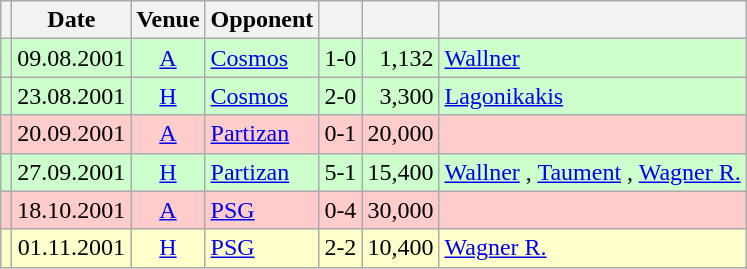<table class="wikitable" Style="text-align: center">
<tr>
<th></th>
<th>Date</th>
<th>Venue</th>
<th>Opponent</th>
<th></th>
<th></th>
<th></th>
</tr>
<tr style="background:#cfc">
<td></td>
<td>09.08.2001</td>
<td><a href='#'>A</a></td>
<td align="left"><a href='#'>Cosmos</a> </td>
<td>1-0</td>
<td align="right">1,132</td>
<td align="left"><a href='#'>Wallner</a> </td>
</tr>
<tr style="background:#cfc">
<td></td>
<td>23.08.2001</td>
<td><a href='#'>H</a></td>
<td align="left"><a href='#'>Cosmos</a> </td>
<td>2-0</td>
<td align="right">3,300</td>
<td align="left"><a href='#'>Lagonikakis</a>  </td>
</tr>
<tr style="background:#fcc">
<td></td>
<td>20.09.2001</td>
<td><a href='#'>A</a></td>
<td align="left"><a href='#'>Partizan</a> </td>
<td>0-1</td>
<td align="right">20,000</td>
<td align="left"></td>
</tr>
<tr style="background:#cfc">
<td></td>
<td>27.09.2001</td>
<td><a href='#'>H</a></td>
<td align="left"><a href='#'>Partizan</a> </td>
<td>5-1</td>
<td align="right">15,400</td>
<td align="left"><a href='#'>Wallner</a>  , <a href='#'>Taument</a> , <a href='#'>Wagner R.</a>  </td>
</tr>
<tr style="background:#fcc">
<td></td>
<td>18.10.2001</td>
<td><a href='#'>A</a></td>
<td align="left"><a href='#'>PSG</a> </td>
<td>0-4</td>
<td align="right">30,000</td>
<td align="left"></td>
</tr>
<tr style="background:#ffc">
<td></td>
<td>01.11.2001</td>
<td><a href='#'>H</a></td>
<td align="left"><a href='#'>PSG</a> </td>
<td>2-2</td>
<td align="right">10,400</td>
<td align="left"><a href='#'>Wagner R.</a>  </td>
</tr>
</table>
